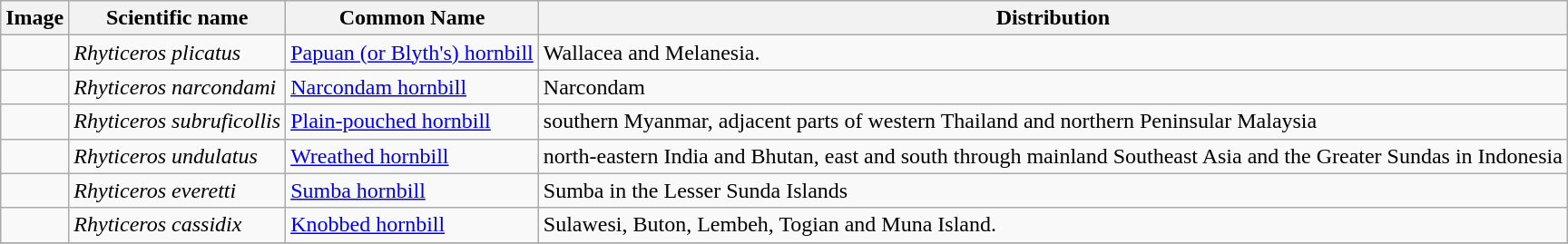<table class="wikitable">
<tr>
<th>Image</th>
<th>Scientific name</th>
<th>Common Name</th>
<th>Distribution</th>
</tr>
<tr>
<td></td>
<td><em>Rhyticeros plicatus</em></td>
<td><a href='#'>Papuan (or Blyth's) hornbill</a></td>
<td>Wallacea and Melanesia.</td>
</tr>
<tr>
<td></td>
<td><em>Rhyticeros narcondami</em></td>
<td><a href='#'>Narcondam hornbill</a></td>
<td>Narcondam</td>
</tr>
<tr>
<td></td>
<td><em>Rhyticeros subruficollis</em></td>
<td><a href='#'>Plain-pouched hornbill</a></td>
<td>southern Myanmar, adjacent parts of western Thailand and northern Peninsular Malaysia</td>
</tr>
<tr>
<td></td>
<td><em>Rhyticeros undulatus</em></td>
<td><a href='#'>Wreathed hornbill</a></td>
<td>north-eastern India and Bhutan, east and south through mainland Southeast Asia and the Greater Sundas in Indonesia</td>
</tr>
<tr>
<td></td>
<td><em>Rhyticeros everetti</em></td>
<td><a href='#'>Sumba hornbill</a></td>
<td>Sumba in the Lesser Sunda Islands</td>
</tr>
<tr>
<td></td>
<td><em>Rhyticeros cassidix</em></td>
<td><a href='#'>Knobbed hornbill</a></td>
<td>Sulawesi, Buton, Lembeh, Togian and Muna Island.</td>
</tr>
<tr>
</tr>
</table>
